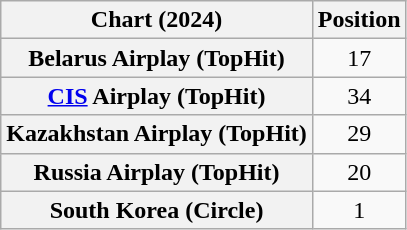<table class="wikitable sortable plainrowheaders" style="text-align:center">
<tr>
<th scope="col">Chart (2024)</th>
<th scope="col">Position</th>
</tr>
<tr>
<th scope="row">Belarus Airplay (TopHit)</th>
<td>17</td>
</tr>
<tr>
<th scope="row"><a href='#'>CIS</a> Airplay (TopHit)</th>
<td>34</td>
</tr>
<tr>
<th scope="row">Kazakhstan Airplay (TopHit)</th>
<td>29</td>
</tr>
<tr>
<th scope="row">Russia Airplay (TopHit)</th>
<td>20</td>
</tr>
<tr>
<th scope="row">South Korea (Circle)</th>
<td>1</td>
</tr>
</table>
